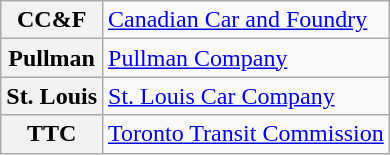<table class = "wikitable">
<tr>
<th>CC&F</th>
<td><a href='#'>Canadian Car and Foundry</a></td>
</tr>
<tr>
<th>Pullman</th>
<td><a href='#'>Pullman Company</a></td>
</tr>
<tr>
<th>St. Louis</th>
<td><a href='#'>St. Louis Car Company</a></td>
</tr>
<tr>
<th>TTC</th>
<td><a href='#'>Toronto Transit Commission</a></td>
</tr>
</table>
